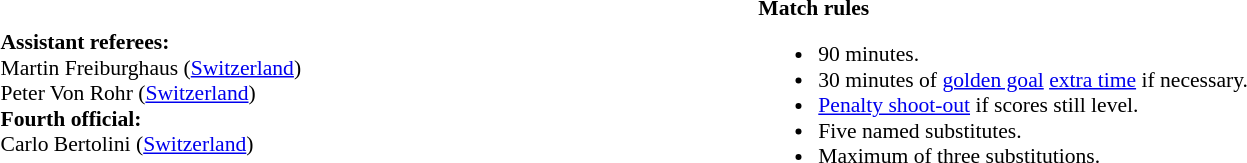<table width=100% style="font-size: 90%">
<tr>
<td><br><strong>Assistant referees:</strong>
<br> Martin Freiburghaus (<a href='#'>Switzerland</a>)
<br> Peter Von Rohr (<a href='#'>Switzerland</a>)
<br><strong>Fourth official:</strong>
<br> Carlo Bertolini (<a href='#'>Switzerland</a>)</td>
<td style="width:60%; vertical-align:top;"><br><strong>Match rules</strong><ul><li>90 minutes.</li><li>30 minutes of <a href='#'>golden goal</a> <a href='#'>extra time</a> if necessary.</li><li><a href='#'>Penalty shoot-out</a> if scores still level.</li><li>Five named substitutes.</li><li>Maximum of three substitutions.</li></ul></td>
</tr>
</table>
